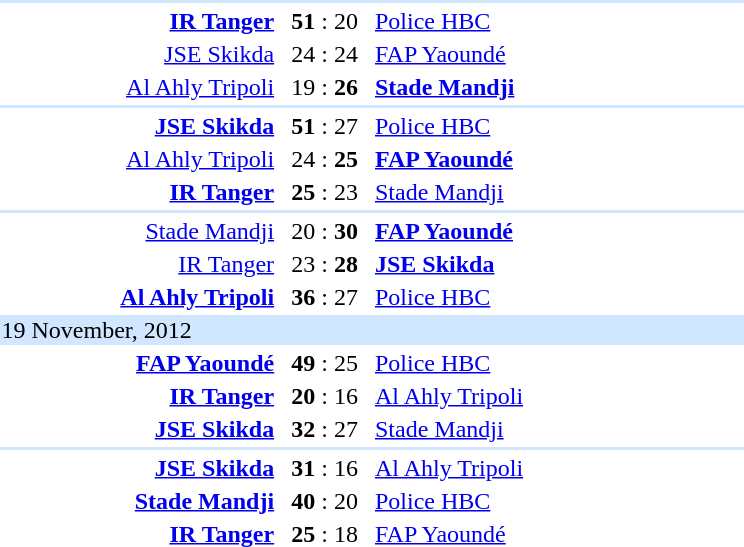<table style="text-align:center" width=500>
<tr>
<th width=30%></th>
<th width=10%></th>
<th width=30%></th>
<th width=10%></th>
</tr>
<tr align="left" bgcolor=#D0E7FF>
<td colspan=4></td>
</tr>
<tr>
<td align=right><strong><a href='#'>IR Tanger</a></strong> </td>
<td><strong>51</strong> : 20</td>
<td align=left> <a href='#'>Police HBC</a></td>
</tr>
<tr>
<td align="right"><a href='#'>JSE Skikda</a> </td>
<td>24 : 24</td>
<td align=left> <a href='#'>FAP Yaoundé</a></td>
</tr>
<tr>
<td align="right"><a href='#'>Al Ahly Tripoli</a> </td>
<td>19 : <strong>26</strong></td>
<td align=left> <strong><a href='#'>Stade Mandji</a></strong></td>
</tr>
<tr align="left" bgcolor=#D0E7FF>
<td colspan=4></td>
</tr>
<tr>
<td align="right"><strong><a href='#'>JSE Skikda</a></strong> </td>
<td><strong>51</strong> : 27</td>
<td align=left> <a href='#'>Police HBC</a></td>
</tr>
<tr>
<td align="right"><a href='#'>Al Ahly Tripoli</a> </td>
<td>24 : <strong>25</strong></td>
<td align=left> <strong><a href='#'>FAP Yaoundé</a></strong></td>
</tr>
<tr>
<td align=right><strong><a href='#'>IR Tanger</a></strong> </td>
<td><strong>25</strong> : 23</td>
<td align=left> <a href='#'>Stade Mandji</a></td>
</tr>
<tr align="left" bgcolor=#D0E7FF>
<td colspan=4></td>
</tr>
<tr>
<td align="right"><a href='#'>Stade Mandji</a> </td>
<td>20 : <strong>30</strong></td>
<td align=left> <strong><a href='#'>FAP Yaoundé</a></strong></td>
</tr>
<tr>
<td align="right"><a href='#'>IR Tanger</a> </td>
<td>23 : <strong>28</strong></td>
<td align=left> <strong><a href='#'>JSE Skikda</a></strong></td>
</tr>
<tr>
<td align="right"><strong><a href='#'>Al Ahly Tripoli</a></strong> </td>
<td><strong>36</strong> : 27</td>
<td align=left> <a href='#'>Police HBC</a></td>
</tr>
<tr align="left" bgcolor=#D0E7FF>
<td colspan=4>19 November, 2012</td>
</tr>
<tr>
<td align="right"><strong><a href='#'>FAP Yaoundé</a></strong> </td>
<td><strong>49</strong> : 25</td>
<td align=left> <a href='#'>Police HBC</a></td>
</tr>
<tr>
<td align="right"><strong><a href='#'>IR Tanger</a></strong> </td>
<td><strong>20</strong> : 16</td>
<td align=left> <a href='#'>Al Ahly Tripoli</a></td>
</tr>
<tr>
<td align="right"><strong><a href='#'>JSE Skikda</a></strong> </td>
<td><strong>32</strong> : 27</td>
<td align=left> <a href='#'>Stade Mandji</a></td>
</tr>
<tr align="left" bgcolor=#D0E7FF>
<td colspan=4></td>
</tr>
<tr>
<td align="right"><strong><a href='#'>JSE Skikda</a></strong> </td>
<td><strong>31</strong> : 16</td>
<td align=left> <a href='#'>Al Ahly Tripoli</a></td>
</tr>
<tr>
<td align="right"><strong><a href='#'>Stade Mandji</a></strong> </td>
<td><strong>40</strong> : 20</td>
<td align=left> <a href='#'>Police HBC</a></td>
</tr>
<tr>
<td align="right"><strong><a href='#'>IR Tanger</a></strong> </td>
<td><strong>25</strong> : 18</td>
<td align=left> <a href='#'>FAP Yaoundé</a></td>
</tr>
</table>
